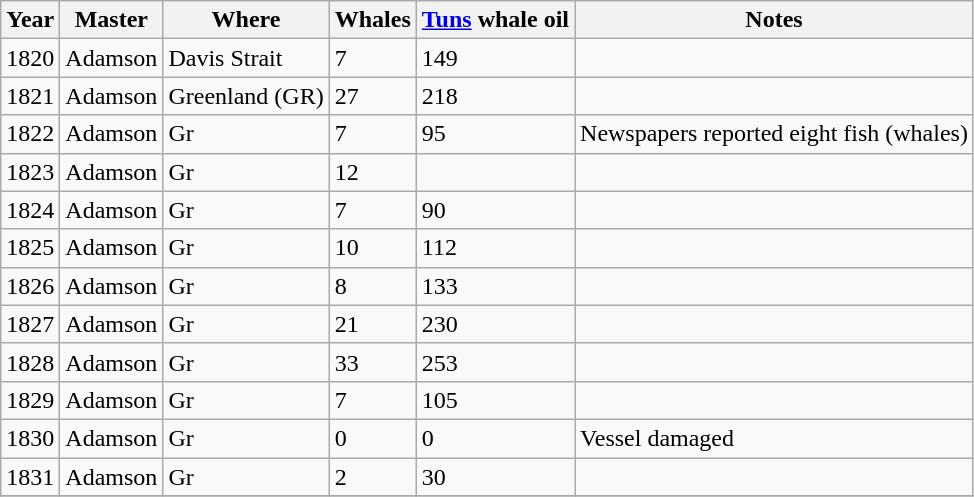<table class="sortable wikitable">
<tr>
<th>Year</th>
<th>Master</th>
<th>Where</th>
<th>Whales</th>
<th><a href='#'>Tuns</a> whale oil</th>
<th>Notes</th>
</tr>
<tr>
<td>1820</td>
<td>Adamson</td>
<td>Davis Strait</td>
<td>7</td>
<td>149</td>
<td></td>
</tr>
<tr>
<td>1821</td>
<td>Adamson</td>
<td>Greenland (GR)</td>
<td>27</td>
<td>218</td>
<td></td>
</tr>
<tr>
<td>1822</td>
<td>Adamson</td>
<td>Gr</td>
<td>7</td>
<td>95</td>
<td>Newspapers reported eight fish (whales)</td>
</tr>
<tr>
<td>1823</td>
<td>Adamson</td>
<td>Gr</td>
<td>12</td>
<td></td>
<td></td>
</tr>
<tr>
<td>1824</td>
<td>Adamson</td>
<td>Gr</td>
<td>7</td>
<td>90</td>
<td></td>
</tr>
<tr>
<td>1825</td>
<td>Adamson</td>
<td>Gr</td>
<td>10</td>
<td>112</td>
<td></td>
</tr>
<tr>
<td>1826</td>
<td>Adamson</td>
<td>Gr</td>
<td>8</td>
<td>133</td>
<td></td>
</tr>
<tr>
<td>1827</td>
<td>Adamson</td>
<td>Gr</td>
<td>21</td>
<td>230</td>
<td></td>
</tr>
<tr>
<td>1828</td>
<td>Adamson</td>
<td>Gr</td>
<td>33</td>
<td>253</td>
<td></td>
</tr>
<tr>
<td>1829</td>
<td>Adamson</td>
<td>Gr</td>
<td>7</td>
<td>105</td>
<td></td>
</tr>
<tr>
<td>1830</td>
<td>Adamson</td>
<td>Gr</td>
<td>0</td>
<td>0</td>
<td>Vessel damaged</td>
</tr>
<tr>
<td>1831</td>
<td>Adamson</td>
<td>Gr</td>
<td>2</td>
<td>30</td>
<td></td>
</tr>
<tr>
</tr>
</table>
